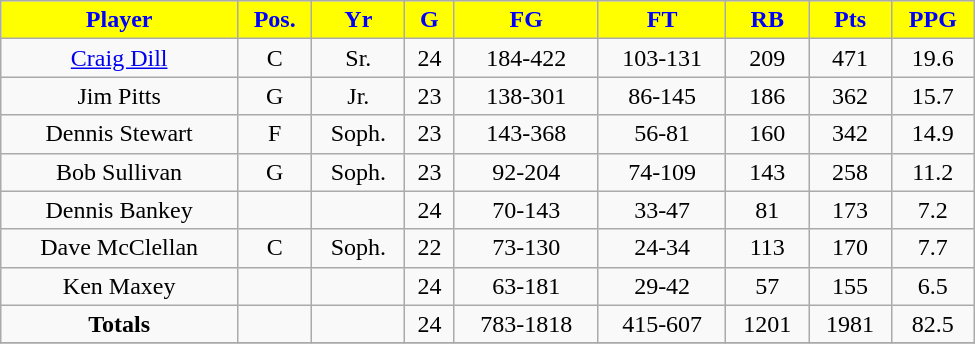<table class="wikitable" width="650">
<tr align="center"  style="background:yellow;color:blue;">
<td><strong>Player</strong></td>
<td><strong>Pos.</strong></td>
<td><strong>Yr</strong></td>
<td><strong>G</strong></td>
<td><strong>FG</strong></td>
<td><strong>FT</strong></td>
<td><strong>RB</strong></td>
<td><strong>Pts</strong></td>
<td><strong>PPG</strong></td>
</tr>
<tr align="center" bgcolor="">
<td><a href='#'>Craig Dill</a></td>
<td>C</td>
<td>Sr.</td>
<td>24</td>
<td>184-422</td>
<td>103-131</td>
<td>209</td>
<td>471</td>
<td>19.6</td>
</tr>
<tr align="center" bgcolor="">
<td>Jim Pitts</td>
<td>G</td>
<td>Jr.</td>
<td>23</td>
<td>138-301</td>
<td>86-145</td>
<td>186</td>
<td>362</td>
<td>15.7</td>
</tr>
<tr align="center" bgcolor="">
<td>Dennis Stewart</td>
<td>F</td>
<td>Soph.</td>
<td>23</td>
<td>143-368</td>
<td>56-81</td>
<td>160</td>
<td>342</td>
<td>14.9</td>
</tr>
<tr align="center" bgcolor="">
<td>Bob Sullivan</td>
<td>G</td>
<td>Soph.</td>
<td>23</td>
<td>92-204</td>
<td>74-109</td>
<td>143</td>
<td>258</td>
<td>11.2</td>
</tr>
<tr align="center" bgcolor="">
<td>Dennis Bankey</td>
<td></td>
<td></td>
<td>24</td>
<td>70-143</td>
<td>33-47</td>
<td>81</td>
<td>173</td>
<td>7.2</td>
</tr>
<tr align="center" bgcolor="">
<td>Dave McClellan</td>
<td>C</td>
<td>Soph.</td>
<td>22</td>
<td>73-130</td>
<td>24-34</td>
<td>113</td>
<td>170</td>
<td>7.7</td>
</tr>
<tr align="center" bgcolor="">
<td>Ken Maxey</td>
<td></td>
<td></td>
<td>24</td>
<td>63-181</td>
<td>29-42</td>
<td>57</td>
<td>155</td>
<td>6.5</td>
</tr>
<tr align="center" bgcolor="">
<td><strong>Totals</strong></td>
<td></td>
<td></td>
<td>24</td>
<td>783-1818</td>
<td>415-607</td>
<td>1201</td>
<td>1981</td>
<td>82.5</td>
</tr>
<tr align="center" bgcolor="">
</tr>
</table>
